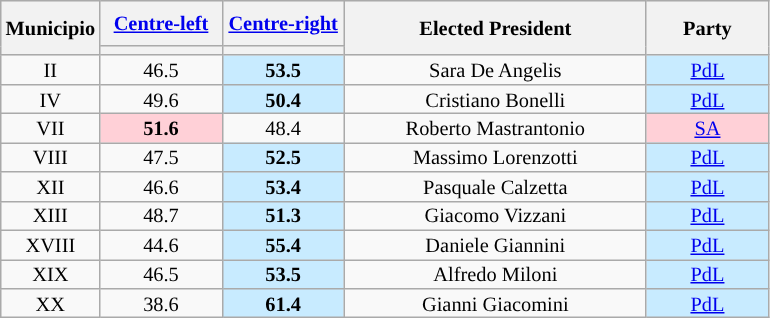<table class="wikitable" style="text-align:center; font-size:85%; line-height:13px">
<tr style="height:30px; background-color:#E9E9E9">
<th style="width:50px;" rowspan="2">Municipio</th>
<th style="width:75px;"><a href='#'>Centre-left</a></th>
<th style="width:75px;"><a href='#'>Centre-right</a></th>
<th style="width:195px;" rowspan="2">Elected President</th>
<th style="width:75px;" rowspan="2">Party</th>
</tr>
<tr>
<th style="background:"></th>
<th style="background:"></th>
</tr>
<tr>
<td>II</td>
<td>46.5</td>
<td style="background:#C8EBFF"><strong>53.5</strong></td>
<td>Sara De Angelis</td>
<td style="background:#C8EBFF"><a href='#'>PdL</a></td>
</tr>
<tr>
<td>IV</td>
<td>49.6</td>
<td style="background:#C8EBFF"><strong>50.4</strong></td>
<td>Cristiano Bonelli</td>
<td style="background:#C8EBFF"><a href='#'>PdL</a></td>
</tr>
<tr>
<td>VII</td>
<td style="background:#FFD0D7"><strong>51.6</strong></td>
<td>48.4</td>
<td>Roberto Mastrantonio</td>
<td style="background:#FFD0D7"><a href='#'>SA</a></td>
</tr>
<tr>
<td>VIII</td>
<td>47.5</td>
<td style="background:#C8EBFF"><strong>52.5</strong></td>
<td>Massimo Lorenzotti</td>
<td style="background:#C8EBFF"><a href='#'>PdL</a></td>
</tr>
<tr>
<td>XII</td>
<td>46.6</td>
<td style="background:#C8EBFF"><strong>53.4</strong></td>
<td>Pasquale Calzetta</td>
<td style="background:#C8EBFF"><a href='#'>PdL</a></td>
</tr>
<tr>
<td>XIII</td>
<td>48.7</td>
<td style="background:#C8EBFF"><strong>51.3</strong></td>
<td>Giacomo Vizzani</td>
<td style="background:#C8EBFF"><a href='#'>PdL</a></td>
</tr>
<tr>
<td>XVIII</td>
<td>44.6</td>
<td style="background:#C8EBFF"><strong>55.4</strong></td>
<td>Daniele Giannini</td>
<td style="background:#C8EBFF"><a href='#'>PdL</a></td>
</tr>
<tr>
<td>XIX</td>
<td>46.5</td>
<td style="background:#C8EBFF"><strong>53.5</strong></td>
<td>Alfredo Miloni</td>
<td style="background:#C8EBFF"><a href='#'>PdL</a></td>
</tr>
<tr>
<td>XX</td>
<td>38.6</td>
<td style="background:#C8EBFF"><strong>61.4</strong></td>
<td>Gianni Giacomini</td>
<td style="background:#C8EBFF"><a href='#'>PdL</a></td>
</tr>
</table>
